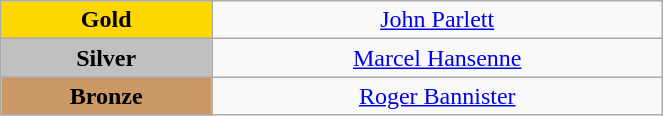<table class="wikitable" style="text-align:center; " width="35%">
<tr>
<td bgcolor="gold"><strong>Gold</strong></td>
<td><a href='#'>John Parlett</a><br>  <small><em></em></small></td>
</tr>
<tr>
<td bgcolor="silver"><strong>Silver</strong></td>
<td><a href='#'>Marcel Hansenne</a><br>  <small><em></em></small></td>
</tr>
<tr>
<td bgcolor="CC9966"><strong>Bronze</strong></td>
<td><a href='#'>Roger Bannister</a><br>  <small><em></em></small></td>
</tr>
</table>
